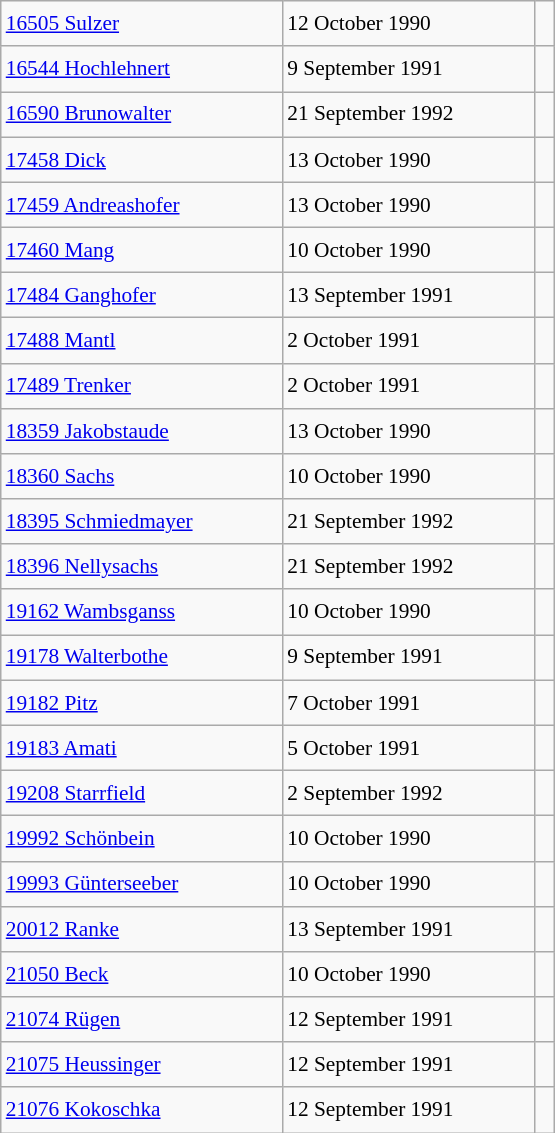<table class="wikitable" style="font-size: 89%; float: left; width: 26em; margin-right: 1em; line-height: 1.65em">
<tr>
<td><a href='#'>16505 Sulzer</a></td>
<td>12 October 1990</td>
<td> </td>
</tr>
<tr>
<td><a href='#'>16544 Hochlehnert</a></td>
<td>9 September 1991</td>
<td> </td>
</tr>
<tr>
<td><a href='#'>16590 Brunowalter</a></td>
<td>21 September 1992</td>
<td> </td>
</tr>
<tr>
<td><a href='#'>17458 Dick</a></td>
<td>13 October 1990</td>
<td> </td>
</tr>
<tr>
<td><a href='#'>17459 Andreashofer</a></td>
<td>13 October 1990</td>
<td> </td>
</tr>
<tr>
<td><a href='#'>17460 Mang</a></td>
<td>10 October 1990</td>
<td> </td>
</tr>
<tr>
<td><a href='#'>17484 Ganghofer</a></td>
<td>13 September 1991</td>
<td> </td>
</tr>
<tr>
<td><a href='#'>17488 Mantl</a></td>
<td>2 October 1991</td>
<td> </td>
</tr>
<tr>
<td><a href='#'>17489 Trenker</a></td>
<td>2 October 1991</td>
<td> </td>
</tr>
<tr>
<td><a href='#'>18359 Jakobstaude</a></td>
<td>13 October 1990</td>
<td> </td>
</tr>
<tr>
<td><a href='#'>18360 Sachs</a></td>
<td>10 October 1990</td>
<td> </td>
</tr>
<tr>
<td><a href='#'>18395 Schmiedmayer</a></td>
<td>21 September 1992</td>
<td> </td>
</tr>
<tr>
<td><a href='#'>18396 Nellysachs</a></td>
<td>21 September 1992</td>
<td> </td>
</tr>
<tr>
<td><a href='#'>19162 Wambsganss</a></td>
<td>10 October 1990</td>
<td> </td>
</tr>
<tr>
<td><a href='#'>19178 Walterbothe</a></td>
<td>9 September 1991</td>
<td> </td>
</tr>
<tr>
<td><a href='#'>19182 Pitz</a></td>
<td>7 October 1991</td>
<td> </td>
</tr>
<tr>
<td><a href='#'>19183 Amati</a></td>
<td>5 October 1991</td>
<td> </td>
</tr>
<tr>
<td><a href='#'>19208 Starrfield</a></td>
<td>2 September 1992</td>
<td> </td>
</tr>
<tr>
<td><a href='#'>19992 Schönbein</a></td>
<td>10 October 1990</td>
<td> </td>
</tr>
<tr>
<td><a href='#'>19993 Günterseeber</a></td>
<td>10 October 1990</td>
<td> </td>
</tr>
<tr>
<td><a href='#'>20012 Ranke</a></td>
<td>13 September 1991</td>
<td> </td>
</tr>
<tr>
<td><a href='#'>21050 Beck</a></td>
<td>10 October 1990</td>
<td> </td>
</tr>
<tr>
<td><a href='#'>21074 Rügen</a></td>
<td>12 September 1991</td>
<td> </td>
</tr>
<tr>
<td><a href='#'>21075 Heussinger</a></td>
<td>12 September 1991</td>
<td> </td>
</tr>
<tr>
<td><a href='#'>21076 Kokoschka</a></td>
<td>12 September 1991</td>
<td> </td>
</tr>
</table>
